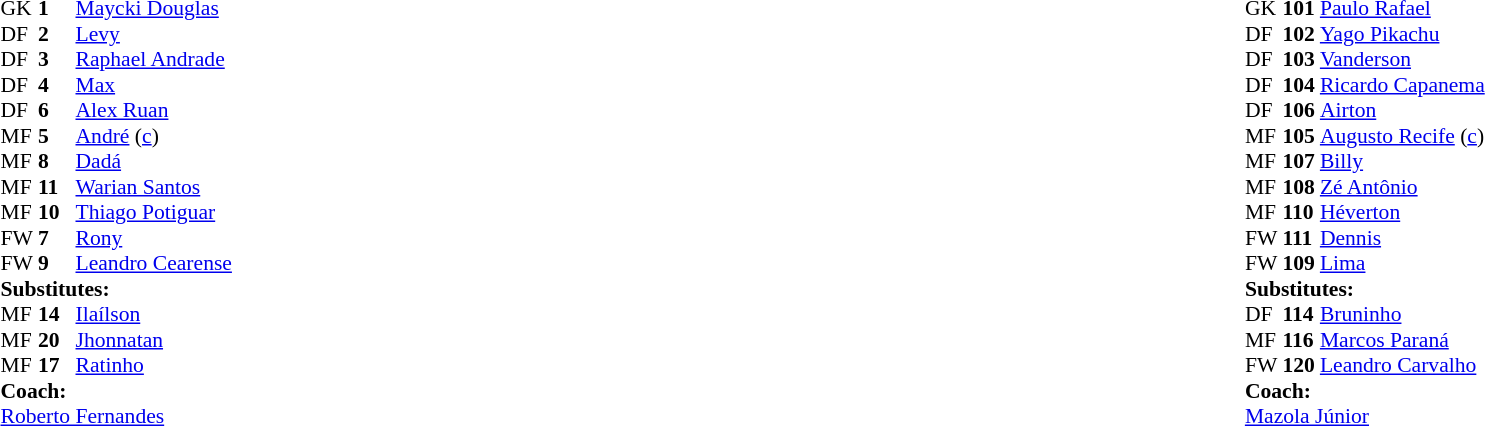<table width="100%">
<tr>
<td valign="top" width="40%"><br><table style="font-size:90%" cellspacing="0" cellpadding="0">
<tr>
<th width=25></th>
<th width=25></th>
</tr>
<tr>
<td>GK</td>
<td><strong>1</strong></td>
<td> <a href='#'>Maycki Douglas</a></td>
<td></td>
<td></td>
</tr>
<tr>
<td>DF</td>
<td><strong>2</strong></td>
<td> <a href='#'>Levy</a></td>
</tr>
<tr>
<td>DF</td>
<td><strong>3</strong></td>
<td> <a href='#'>Raphael Andrade</a></td>
</tr>
<tr>
<td>DF</td>
<td><strong>4</strong></td>
<td> <a href='#'>Max</a></td>
</tr>
<tr>
<td>DF</td>
<td><strong>6</strong></td>
<td> <a href='#'>Alex Ruan</a></td>
<td></td>
<td></td>
</tr>
<tr>
<td>MF</td>
<td><strong>5</strong></td>
<td> <a href='#'>André</a> (<a href='#'>c</a>)</td>
<td></td>
<td></td>
</tr>
<tr>
<td>MF</td>
<td><strong>8</strong></td>
<td> <a href='#'>Dadá</a></td>
</tr>
<tr>
<td>MF</td>
<td><strong>11</strong></td>
<td> <a href='#'>Warian Santos</a></td>
<td></td>
<td></td>
</tr>
<tr>
<td>MF</td>
<td><strong>10</strong></td>
<td> <a href='#'>Thiago Potiguar</a></td>
<td></td>
<td></td>
</tr>
<tr>
<td>FW</td>
<td><strong>7</strong></td>
<td> <a href='#'>Rony</a></td>
</tr>
<tr>
<td>FW</td>
<td><strong>9</strong></td>
<td> <a href='#'>Leandro Cearense</a></td>
</tr>
<tr>
<td colspan=3><strong>Substitutes:</strong></td>
</tr>
<tr>
<td>MF</td>
<td><strong>14</strong></td>
<td> <a href='#'>Ilaílson</a></td>
<td></td>
<td></td>
</tr>
<tr>
<td>MF</td>
<td><strong>20</strong></td>
<td> <a href='#'>Jhonnatan</a></td>
<td></td>
<td></td>
</tr>
<tr>
<td>MF</td>
<td><strong>17</strong></td>
<td> <a href='#'>Ratinho</a></td>
<td></td>
<td></td>
</tr>
<tr>
<td></td>
</tr>
<tr>
<td colspan=3><strong>Coach:</strong></td>
</tr>
<tr>
<td colspan=4> <a href='#'>Roberto Fernandes</a></td>
</tr>
</table>
</td>
<td valign="top" width="50%"><br><table style="font-size:90%;" cellspacing="0" cellpadding="0" align="center">
<tr>
<th width=25></th>
<th width=25></th>
</tr>
<tr>
<td>GK</td>
<td><strong>101</strong></td>
<td> <a href='#'>Paulo Rafael</a></td>
</tr>
<tr>
<td>DF</td>
<td><strong>102</strong></td>
<td> <a href='#'>Yago Pikachu</a></td>
</tr>
<tr>
<td>DF</td>
<td><strong>103</strong></td>
<td> <a href='#'>Vanderson</a></td>
<td></td>
<td></td>
</tr>
<tr>
<td>DF</td>
<td><strong>104</strong></td>
<td> <a href='#'>Ricardo Capanema</a></td>
</tr>
<tr>
<td>DF</td>
<td><strong>106</strong></td>
<td> <a href='#'>Airton</a></td>
<td></td>
<td></td>
</tr>
<tr>
<td>MF</td>
<td><strong>105</strong></td>
<td> <a href='#'>Augusto Recife</a> (<a href='#'>c</a>)</td>
</tr>
<tr>
<td>MF</td>
<td><strong>107</strong></td>
<td> <a href='#'>Billy</a></td>
</tr>
<tr>
<td>MF</td>
<td><strong>108</strong></td>
<td> <a href='#'>Zé Antônio</a></td>
</tr>
<tr>
<td>MF</td>
<td><strong>110</strong></td>
<td> <a href='#'>Héverton</a></td>
<td></td>
<td></td>
</tr>
<tr>
<td>FW</td>
<td><strong>111</strong></td>
<td> <a href='#'>Dennis</a></td>
</tr>
<tr>
<td>FW</td>
<td><strong>109</strong></td>
<td> <a href='#'>Lima</a></td>
<td></td>
<td></td>
</tr>
<tr>
<td colspan=3><strong>Substitutes:</strong></td>
</tr>
<tr>
<td>DF</td>
<td><strong>114</strong></td>
<td> <a href='#'>Bruninho</a></td>
<td></td>
<td></td>
</tr>
<tr>
<td>MF</td>
<td><strong>116</strong></td>
<td> <a href='#'>Marcos Paraná</a></td>
<td></td>
<td></td>
</tr>
<tr>
<td>FW</td>
<td><strong>120</strong></td>
<td> <a href='#'>Leandro Carvalho</a></td>
<td></td>
<td></td>
</tr>
<tr>
<td></td>
</tr>
<tr>
<td colspan=3><strong>Coach:</strong></td>
</tr>
<tr>
<td colspan=4> <a href='#'>Mazola Júnior</a></td>
</tr>
</table>
</td>
</tr>
</table>
